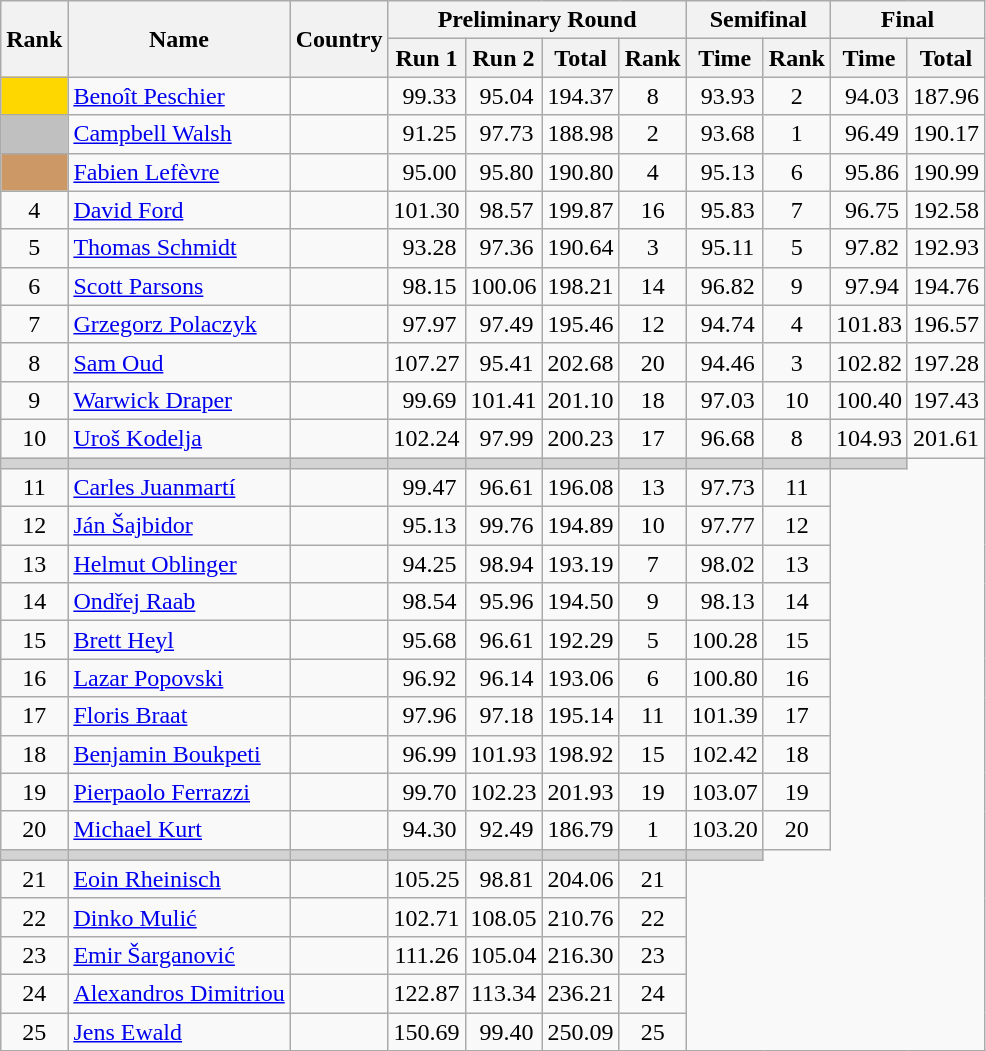<table class="wikitable sortable" style="text-align:center">
<tr>
<th rowspan=2>Rank</th>
<th rowspan=2>Name</th>
<th rowspan=2>Country</th>
<th colspan=4>Preliminary Round</th>
<th colspan=2>Semifinal</th>
<th colspan=2>Final</th>
</tr>
<tr>
<th>Run 1</th>
<th>Run 2</th>
<th>Total</th>
<th>Rank</th>
<th>Time</th>
<th>Rank</th>
<th>Time</th>
<th>Total</th>
</tr>
<tr>
<td bgcolor=gold></td>
<td align=left><a href='#'>Benoît Peschier</a></td>
<td></td>
<td> 99.33</td>
<td> 95.04</td>
<td>194.37</td>
<td>8</td>
<td> 93.93</td>
<td>2</td>
<td> 94.03</td>
<td>187.96</td>
</tr>
<tr>
<td bgcolor=silver></td>
<td align=left><a href='#'>Campbell Walsh</a></td>
<td></td>
<td> 91.25</td>
<td> 97.73</td>
<td>188.98</td>
<td>2</td>
<td> 93.68</td>
<td>1</td>
<td> 96.49</td>
<td>190.17</td>
</tr>
<tr>
<td bgcolor=cc9966></td>
<td align=left><a href='#'>Fabien Lefèvre</a></td>
<td></td>
<td> 95.00</td>
<td> 95.80</td>
<td>190.80</td>
<td>4</td>
<td> 95.13</td>
<td>6</td>
<td> 95.86</td>
<td>190.99</td>
</tr>
<tr>
<td>4</td>
<td align=left><a href='#'>David Ford</a></td>
<td></td>
<td>101.30</td>
<td> 98.57</td>
<td>199.87</td>
<td>16</td>
<td> 95.83</td>
<td>7</td>
<td> 96.75</td>
<td>192.58</td>
</tr>
<tr>
<td>5</td>
<td align=left><a href='#'>Thomas Schmidt</a></td>
<td></td>
<td> 93.28</td>
<td> 97.36</td>
<td>190.64</td>
<td>3</td>
<td> 95.11</td>
<td>5</td>
<td> 97.82</td>
<td>192.93</td>
</tr>
<tr>
<td>6</td>
<td align=left><a href='#'>Scott Parsons</a></td>
<td></td>
<td> 98.15</td>
<td>100.06</td>
<td>198.21</td>
<td>14</td>
<td> 96.82</td>
<td>9</td>
<td> 97.94</td>
<td>194.76</td>
</tr>
<tr>
<td>7</td>
<td align=left><a href='#'>Grzegorz Polaczyk</a></td>
<td></td>
<td> 97.97</td>
<td> 97.49</td>
<td>195.46</td>
<td>12</td>
<td> 94.74</td>
<td>4</td>
<td>101.83</td>
<td>196.57</td>
</tr>
<tr>
<td>8</td>
<td align=left><a href='#'>Sam Oud</a></td>
<td></td>
<td>107.27</td>
<td> 95.41</td>
<td>202.68</td>
<td>20</td>
<td> 94.46</td>
<td>3</td>
<td>102.82</td>
<td>197.28</td>
</tr>
<tr>
<td>9</td>
<td align=left><a href='#'>Warwick Draper</a></td>
<td></td>
<td> 99.69</td>
<td>101.41</td>
<td>201.10</td>
<td>18</td>
<td> 97.03</td>
<td>10</td>
<td>100.40</td>
<td>197.43</td>
</tr>
<tr>
<td>10</td>
<td align=left><a href='#'>Uroš Kodelja</a></td>
<td></td>
<td>102.24</td>
<td> 97.99</td>
<td>200.23</td>
<td>17</td>
<td> 96.68</td>
<td>8</td>
<td>104.93</td>
<td>201.61</td>
</tr>
<tr bgcolor=lightgray>
<td></td>
<td></td>
<td></td>
<td></td>
<td></td>
<td></td>
<td></td>
<td></td>
<td></td>
<td></td>
</tr>
<tr>
<td>11</td>
<td align=left><a href='#'>Carles Juanmartí</a></td>
<td></td>
<td> 99.47</td>
<td> 96.61</td>
<td>196.08</td>
<td>13</td>
<td> 97.73</td>
<td>11</td>
</tr>
<tr>
<td>12</td>
<td align=left><a href='#'>Ján Šajbidor</a></td>
<td></td>
<td> 95.13</td>
<td> 99.76</td>
<td>194.89</td>
<td>10</td>
<td> 97.77</td>
<td>12</td>
</tr>
<tr>
<td>13</td>
<td align=left><a href='#'>Helmut Oblinger</a></td>
<td></td>
<td> 94.25</td>
<td> 98.94</td>
<td>193.19</td>
<td>7</td>
<td> 98.02</td>
<td>13</td>
</tr>
<tr>
<td>14</td>
<td align=left><a href='#'>Ondřej Raab</a></td>
<td></td>
<td> 98.54</td>
<td> 95.96</td>
<td>194.50</td>
<td>9</td>
<td> 98.13</td>
<td>14</td>
</tr>
<tr>
<td>15</td>
<td align=left><a href='#'>Brett Heyl</a></td>
<td></td>
<td> 95.68</td>
<td> 96.61</td>
<td>192.29</td>
<td>5</td>
<td>100.28</td>
<td>15</td>
</tr>
<tr>
<td>16</td>
<td align=left><a href='#'>Lazar Popovski</a></td>
<td></td>
<td> 96.92</td>
<td> 96.14</td>
<td>193.06</td>
<td>6</td>
<td>100.80</td>
<td>16</td>
</tr>
<tr>
<td>17</td>
<td align=left><a href='#'>Floris Braat</a></td>
<td></td>
<td> 97.96</td>
<td> 97.18</td>
<td>195.14</td>
<td>11</td>
<td>101.39</td>
<td>17</td>
</tr>
<tr>
<td>18</td>
<td align=left><a href='#'>Benjamin Boukpeti</a></td>
<td></td>
<td> 96.99</td>
<td>101.93</td>
<td>198.92</td>
<td>15</td>
<td>102.42</td>
<td>18</td>
</tr>
<tr>
<td>19</td>
<td align=left><a href='#'>Pierpaolo Ferrazzi</a></td>
<td></td>
<td> 99.70</td>
<td>102.23</td>
<td>201.93</td>
<td>19</td>
<td>103.07</td>
<td>19</td>
</tr>
<tr>
<td>20</td>
<td align=left><a href='#'>Michael Kurt</a></td>
<td></td>
<td> 94.30</td>
<td> 92.49</td>
<td>186.79</td>
<td>1</td>
<td>103.20</td>
<td>20</td>
</tr>
<tr bgcolor=lightgray>
<td></td>
<td></td>
<td></td>
<td></td>
<td></td>
<td></td>
<td></td>
<td></td>
</tr>
<tr>
<td>21</td>
<td align=left><a href='#'>Eoin Rheinisch</a></td>
<td></td>
<td>105.25</td>
<td> 98.81</td>
<td>204.06</td>
<td>21</td>
</tr>
<tr>
<td>22</td>
<td align=left><a href='#'>Dinko Mulić</a></td>
<td></td>
<td>102.71</td>
<td>108.05</td>
<td>210.76</td>
<td>22</td>
</tr>
<tr>
<td>23</td>
<td align=left><a href='#'>Emir Šarganović</a></td>
<td></td>
<td>111.26</td>
<td>105.04</td>
<td>216.30</td>
<td>23</td>
</tr>
<tr>
<td>24</td>
<td align=left><a href='#'>Alexandros Dimitriou</a></td>
<td></td>
<td>122.87</td>
<td>113.34</td>
<td>236.21</td>
<td>24</td>
</tr>
<tr>
<td>25</td>
<td align=left><a href='#'>Jens Ewald</a></td>
<td></td>
<td>150.69</td>
<td> 99.40</td>
<td>250.09</td>
<td>25</td>
</tr>
</table>
